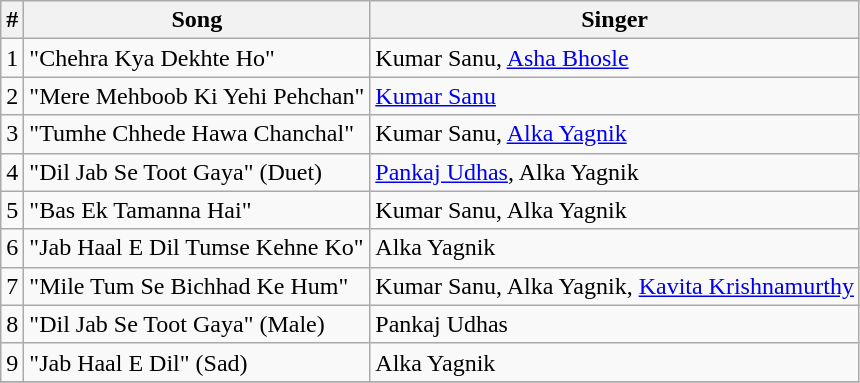<table class="wikitable sortable">
<tr>
<th>#</th>
<th>Song</th>
<th>Singer</th>
</tr>
<tr>
<td>1</td>
<td>"Chehra Kya Dekhte Ho"</td>
<td>Kumar Sanu, <a href='#'>Asha Bhosle</a></td>
</tr>
<tr>
<td>2</td>
<td>"Mere Mehboob Ki Yehi Pehchan"</td>
<td><a href='#'>Kumar Sanu</a></td>
</tr>
<tr>
<td>3</td>
<td>"Tumhe Chhede Hawa Chanchal"</td>
<td>Kumar Sanu, <a href='#'>Alka Yagnik</a></td>
</tr>
<tr>
<td>4</td>
<td>"Dil Jab Se Toot Gaya" (Duet)</td>
<td><a href='#'>Pankaj Udhas</a>, Alka Yagnik</td>
</tr>
<tr>
<td>5</td>
<td>"Bas Ek Tamanna Hai"</td>
<td>Kumar Sanu, Alka Yagnik</td>
</tr>
<tr>
<td>6</td>
<td>"Jab Haal E Dil Tumse Kehne Ko"</td>
<td>Alka Yagnik</td>
</tr>
<tr>
<td>7</td>
<td>"Mile Tum Se Bichhad Ke Hum"</td>
<td>Kumar Sanu, Alka Yagnik, <a href='#'>Kavita Krishnamurthy</a></td>
</tr>
<tr>
<td>8</td>
<td>"Dil Jab Se Toot Gaya" (Male)</td>
<td>Pankaj Udhas</td>
</tr>
<tr>
<td>9</td>
<td>"Jab Haal E Dil" (Sad)</td>
<td>Alka Yagnik</td>
</tr>
<tr>
</tr>
</table>
